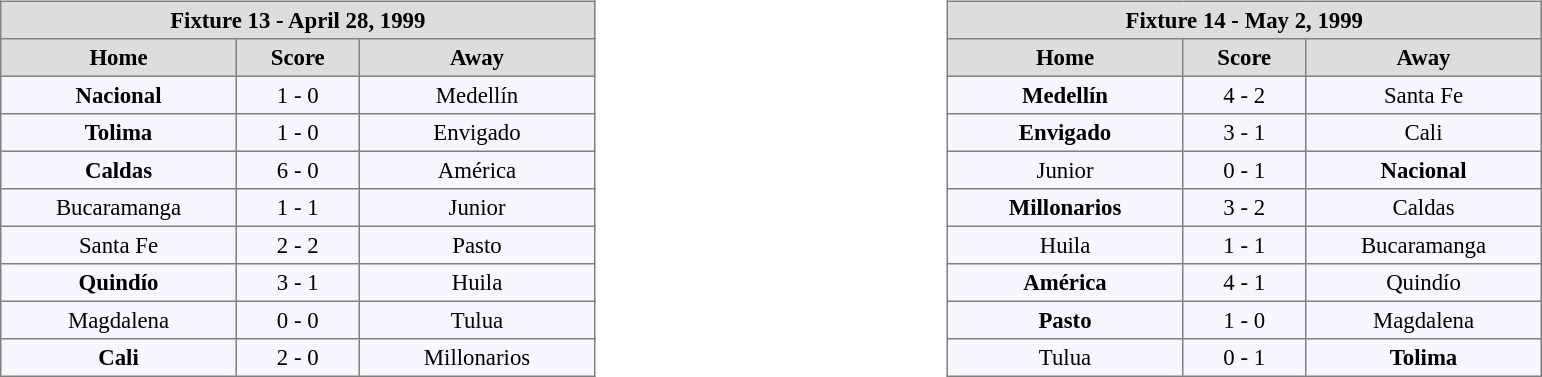<table width=100%>
<tr>
<td valign=top width=50% align=left><br><table align=center bgcolor="#f7f8ff" cellpadding="3" cellspacing="0" border="1" style="font-size: 95%; border: gray solid 1px; border-collapse: collapse;">
<tr align=center bgcolor=#DDDDDD style="color:black;">
<th colspan=3 align=center>Fixture 13 - April 28, 1999</th>
</tr>
<tr align=center bgcolor=#DDDDDD style="color:black;">
<th width="150">Home</th>
<th width="75">Score</th>
<th width="150">Away</th>
</tr>
<tr align=center>
<td><strong>Nacional</strong></td>
<td>1 - 0</td>
<td>Medellín</td>
</tr>
<tr align=center>
<td><strong>Tolima</strong></td>
<td>1 - 0</td>
<td>Envigado</td>
</tr>
<tr align=center>
<td><strong>Caldas</strong></td>
<td>6 - 0</td>
<td>América</td>
</tr>
<tr align=center>
<td>Bucaramanga</td>
<td>1 - 1</td>
<td>Junior</td>
</tr>
<tr align=center>
<td>Santa Fe</td>
<td>2 - 2</td>
<td>Pasto</td>
</tr>
<tr align=center>
<td><strong>Quindío</strong></td>
<td>3 - 1</td>
<td>Huila</td>
</tr>
<tr align=center>
<td>Magdalena</td>
<td>0 - 0</td>
<td>Tulua</td>
</tr>
<tr align=center>
<td><strong>Cali</strong></td>
<td>2 - 0</td>
<td>Millonarios</td>
</tr>
</table>
</td>
<td valign=top width=50% align=left><br><table align=center bgcolor="#f7f8ff" cellpadding="3" cellspacing="0" border="1" style="font-size: 95%; border: gray solid 1px; border-collapse: collapse;">
<tr align=center bgcolor=#DDDDDD style="color:black;">
<th colspan=3 align=center>Fixture 14 - May 2, 1999</th>
</tr>
<tr align=center bgcolor=#DDDDDD style="color:black;">
<th width="150">Home</th>
<th width="75">Score</th>
<th width="150">Away</th>
</tr>
<tr align=center>
<td><strong>Medellín</strong></td>
<td>4 - 2</td>
<td>Santa Fe</td>
</tr>
<tr align=center>
<td><strong>Envigado</strong></td>
<td>3 - 1</td>
<td>Cali</td>
</tr>
<tr align=center>
<td>Junior</td>
<td>0 - 1</td>
<td><strong>Nacional</strong></td>
</tr>
<tr align=center>
<td><strong>Millonarios</strong></td>
<td>3 - 2</td>
<td>Caldas</td>
</tr>
<tr align=center>
<td>Huila</td>
<td>1 - 1</td>
<td>Bucaramanga</td>
</tr>
<tr align=center>
<td><strong>América</strong></td>
<td>4 - 1</td>
<td>Quindío</td>
</tr>
<tr align=center>
<td><strong>Pasto</strong></td>
<td>1 - 0</td>
<td>Magdalena</td>
</tr>
<tr align=center>
<td>Tulua</td>
<td>0 - 1</td>
<td><strong>Tolima</strong></td>
</tr>
</table>
</td>
</tr>
</table>
